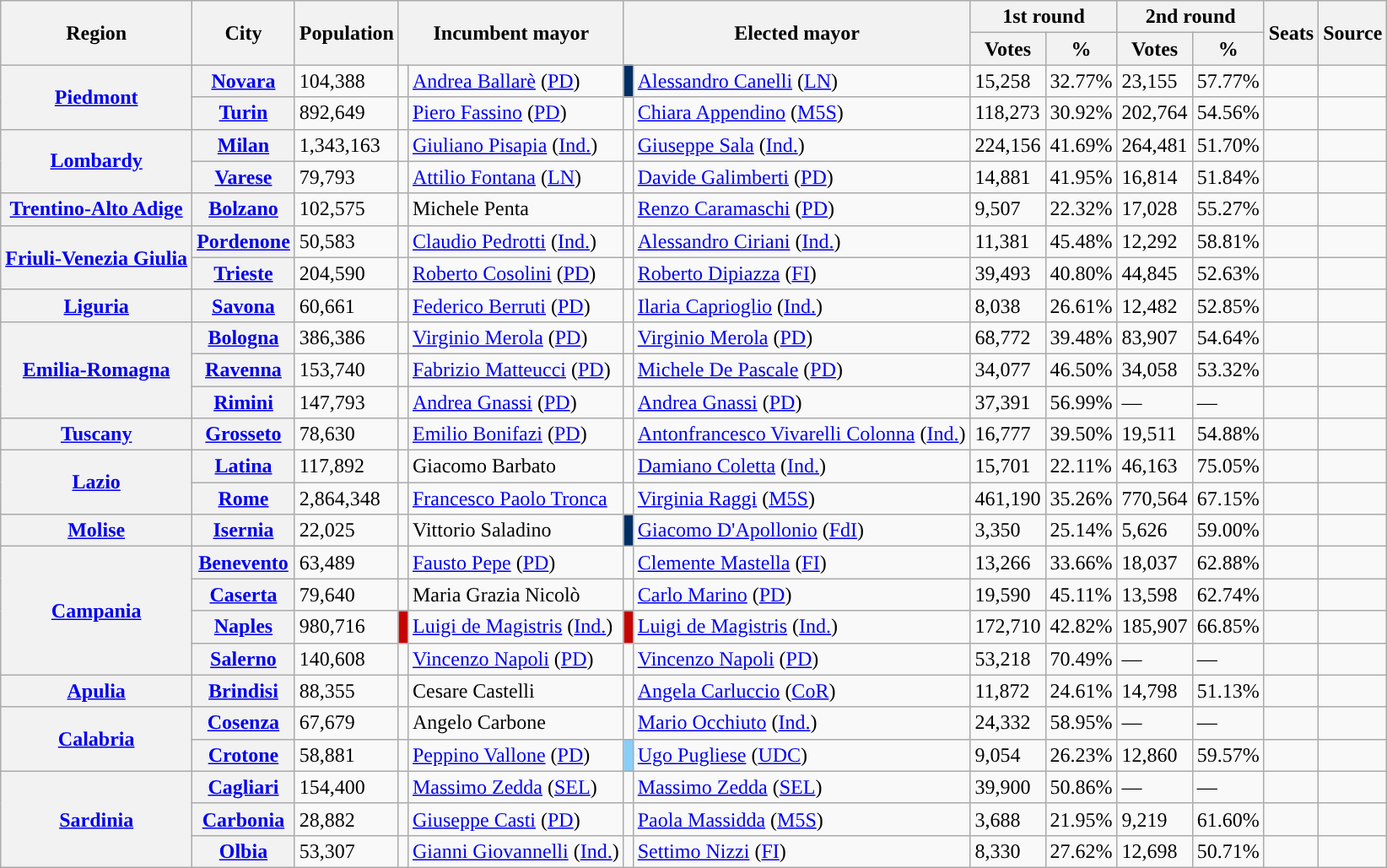<table class=wikitable>
<tr>
<th rowspan=2>Region</th>
<th rowspan=2>City</th>
<th rowspan=2>Population</th>
<th colspan=2 rowspan=2>Incumbent mayor</th>
<th colspan=2 rowspan=2>Elected mayor</th>
<th colspan=2>1st round</th>
<th colspan=2>2nd round</th>
<th rowspan=2>Seats</th>
<th rowspan=2>Source</th>
</tr>
<tr>
<th>Votes</th>
<th>%</th>
<th>Votes</th>
<th>%</th>
</tr>
<tr>
<th rowspan=2> <a href='#'>Piedmont</a></th>
<th><a href='#'>Novara</a></th>
<td>104,388</td>
<td style="color:inherit;background:"></td>
<td><a href='#'>Andrea Ballarè</a> (<a href='#'>PD</a>)</td>
<td style="color:inherit;background:#002E63"></td>
<td><a href='#'>Alessandro Canelli</a> (<a href='#'>LN</a>)</td>
<td>15,258</td>
<td>32.77%</td>
<td>23,155</td>
<td>57.77%</td>
<td></td>
<td></td>
</tr>
<tr>
<th><a href='#'>Turin</a></th>
<td>892,649</td>
<td style="color:inherit;background:"></td>
<td><a href='#'>Piero Fassino</a> (<a href='#'>PD</a>)</td>
<td style="color:inherit;background:"></td>
<td><a href='#'>Chiara Appendino</a> (<a href='#'>M5S</a>)</td>
<td>118,273</td>
<td>30.92%</td>
<td>202,764</td>
<td>54.56%</td>
<td></td>
<td></td>
</tr>
<tr>
<th rowspan=2> <a href='#'>Lombardy</a></th>
<th><a href='#'>Milan</a></th>
<td>1,343,163</td>
<td style="color:inherit;background:"></td>
<td><a href='#'>Giuliano Pisapia</a> (<a href='#'>Ind.</a>)</td>
<td style="color:inherit;background:"></td>
<td><a href='#'>Giuseppe Sala</a> (<a href='#'>Ind.</a>)</td>
<td>224,156</td>
<td>41.69%</td>
<td>264,481</td>
<td>51.70%</td>
<td></td>
<td></td>
</tr>
<tr>
<th><a href='#'>Varese</a></th>
<td>79,793</td>
<td style="color:inherit;background:"></td>
<td><a href='#'>Attilio Fontana</a> (<a href='#'>LN</a>)</td>
<td style="color:inherit;background:"></td>
<td><a href='#'>Davide Galimberti</a> (<a href='#'>PD</a>)</td>
<td>14,881</td>
<td>41.95%</td>
<td>16,814</td>
<td>51.84%</td>
<td></td>
<td></td>
</tr>
<tr>
<th> <a href='#'>Trentino-Alto Adige</a></th>
<th><a href='#'>Bolzano</a></th>
<td>102,575</td>
<td style="color:inherit;background:"></td>
<td>Michele Penta</td>
<td style="color:inherit;background:"></td>
<td><a href='#'>Renzo Caramaschi</a> (<a href='#'>PD</a>)</td>
<td>9,507</td>
<td>22.32%</td>
<td>17,028</td>
<td>55.27%</td>
<td></td>
<td></td>
</tr>
<tr>
<th rowspan=2> <a href='#'>Friuli-Venezia Giulia</a></th>
<th><a href='#'>Pordenone</a></th>
<td>50,583</td>
<td style="color:inherit;background:"></td>
<td><a href='#'>Claudio Pedrotti</a> (<a href='#'>Ind.</a>)</td>
<td style="color:inherit;background:"></td>
<td><a href='#'>Alessandro Ciriani</a> (<a href='#'>Ind.</a>)</td>
<td>11,381</td>
<td>45.48%</td>
<td>12,292</td>
<td>58.81%</td>
<td></td>
<td></td>
</tr>
<tr>
<th><a href='#'>Trieste</a></th>
<td>204,590</td>
<td style="color:inherit;background:"></td>
<td><a href='#'>Roberto Cosolini</a> (<a href='#'>PD</a>)</td>
<td style="color:inherit;background:"></td>
<td><a href='#'>Roberto Dipiazza</a> (<a href='#'>FI</a>)</td>
<td>39,493</td>
<td>40.80%</td>
<td>44,845</td>
<td>52.63%</td>
<td></td>
<td></td>
</tr>
<tr>
<th> <a href='#'>Liguria</a></th>
<th><a href='#'>Savona</a></th>
<td>60,661</td>
<td style="color:inherit;background:"></td>
<td><a href='#'>Federico Berruti</a> (<a href='#'>PD</a>)</td>
<td style="color:inherit;background:"></td>
<td><a href='#'>Ilaria Caprioglio</a> (<a href='#'>Ind.</a>)</td>
<td>8,038</td>
<td>26.61%</td>
<td>12,482</td>
<td>52.85%</td>
<td></td>
<td></td>
</tr>
<tr>
<th rowspan=3> <a href='#'>Emilia-Romagna</a></th>
<th><a href='#'>Bologna</a></th>
<td>386,386</td>
<td style="color:inherit;background:"></td>
<td><a href='#'>Virginio Merola</a> (<a href='#'>PD</a>)</td>
<td style="color:inherit;background:"></td>
<td><a href='#'>Virginio Merola</a> (<a href='#'>PD</a>)</td>
<td>68,772</td>
<td>39.48%</td>
<td>83,907</td>
<td>54.64%</td>
<td></td>
<td></td>
</tr>
<tr>
<th><a href='#'>Ravenna</a></th>
<td>153,740</td>
<td style="color:inherit;background:"></td>
<td><a href='#'>Fabrizio Matteucci</a> (<a href='#'>PD</a>)</td>
<td style="color:inherit;background:"></td>
<td><a href='#'>Michele De Pascale</a> (<a href='#'>PD</a>)</td>
<td>34,077</td>
<td>46.50%</td>
<td>34,058</td>
<td>53.32%</td>
<td></td>
<td></td>
</tr>
<tr>
<th><a href='#'>Rimini</a></th>
<td>147,793</td>
<td style="color:inherit;background:"></td>
<td><a href='#'>Andrea Gnassi</a> (<a href='#'>PD</a>)</td>
<td style="color:inherit;background:"></td>
<td><a href='#'>Andrea Gnassi</a> (<a href='#'>PD</a>)</td>
<td>37,391</td>
<td>56.99%</td>
<td>—</td>
<td>—</td>
<td></td>
<td></td>
</tr>
<tr>
<th> <a href='#'>Tuscany</a></th>
<th><a href='#'>Grosseto</a></th>
<td>78,630</td>
<td style="color:inherit;background:"></td>
<td><a href='#'>Emilio Bonifazi</a> (<a href='#'>PD</a>)</td>
<td style="color:inherit;background:"></td>
<td><a href='#'>Antonfrancesco Vivarelli Colonna</a> (<a href='#'>Ind.</a>)</td>
<td>16,777</td>
<td>39.50%</td>
<td>19,511</td>
<td>54.88%</td>
<td></td>
<td></td>
</tr>
<tr>
<th rowspan=2> <a href='#'>Lazio</a></th>
<th><a href='#'>Latina</a></th>
<td>117,892</td>
<td style="color:inherit;background:"></td>
<td>Giacomo Barbato</td>
<td style="color:inherit;background:"></td>
<td><a href='#'>Damiano Coletta</a> (<a href='#'>Ind.</a>)</td>
<td>15,701</td>
<td>22.11%</td>
<td>46,163</td>
<td>75.05%</td>
<td></td>
<td></td>
</tr>
<tr>
<th><a href='#'>Rome</a></th>
<td>2,864,348</td>
<td style="color:inherit;background:"></td>
<td><a href='#'>Francesco Paolo Tronca</a></td>
<td style="color:inherit;background:"></td>
<td><a href='#'>Virginia Raggi</a> (<a href='#'>M5S</a>)</td>
<td>461,190</td>
<td>35.26%</td>
<td>770,564</td>
<td>67.15%</td>
<td></td>
<td></td>
</tr>
<tr>
<th> <a href='#'>Molise</a></th>
<th><a href='#'>Isernia</a></th>
<td>22,025</td>
<td style="color:inherit;background:"></td>
<td>Vittorio Saladino</td>
<td style="color:inherit;background:#002E63"></td>
<td><a href='#'>Giacomo D'Apollonio</a> (<a href='#'>FdI</a>)</td>
<td>3,350</td>
<td>25.14%</td>
<td>5,626</td>
<td>59.00%</td>
<td></td>
<td></td>
</tr>
<tr>
<th rowspan=4> <a href='#'>Campania</a></th>
<th><a href='#'>Benevento</a></th>
<td>63,489</td>
<td style="color:inherit;background:"></td>
<td><a href='#'>Fausto Pepe</a> (<a href='#'>PD</a>)</td>
<td style="color:inherit;background:"></td>
<td><a href='#'>Clemente Mastella</a> (<a href='#'>FI</a>)</td>
<td>13,266</td>
<td>33.66%</td>
<td>18,037</td>
<td>62.88%</td>
<td></td>
<td></td>
</tr>
<tr>
<th><a href='#'>Caserta</a></th>
<td>79,640</td>
<td style="color:inherit;background:"></td>
<td>Maria Grazia Nicolò</td>
<td style="color:inherit;background:"></td>
<td><a href='#'>Carlo Marino</a> (<a href='#'>PD</a>)</td>
<td>19,590</td>
<td>45.11%</td>
<td>13,598</td>
<td>62.74%</td>
<td></td>
<td></td>
</tr>
<tr>
<th><a href='#'>Naples</a></th>
<td>980,716</td>
<td style="color:inherit;background:#C60400"></td>
<td><a href='#'>Luigi de Magistris</a> (<a href='#'>Ind.</a>)</td>
<td style="color:inherit;background:#C60400"></td>
<td><a href='#'>Luigi de Magistris</a> (<a href='#'>Ind.</a>)</td>
<td>172,710</td>
<td>42.82%</td>
<td>185,907</td>
<td>66.85%</td>
<td></td>
<td></td>
</tr>
<tr>
<th><a href='#'>Salerno</a></th>
<td>140,608</td>
<td style="color:inherit;background:"></td>
<td><a href='#'>Vincenzo Napoli</a> (<a href='#'>PD</a>)</td>
<td style="color:inherit;background:"></td>
<td><a href='#'>Vincenzo Napoli</a> (<a href='#'>PD</a>)</td>
<td>53,218</td>
<td>70.49%</td>
<td>—</td>
<td>—</td>
<td></td>
<td></td>
</tr>
<tr>
<th> <a href='#'>Apulia</a></th>
<th><a href='#'>Brindisi</a></th>
<td>88,355</td>
<td style="color:inherit;background:"></td>
<td>Cesare Castelli</td>
<td style="color:inherit;background:"></td>
<td><a href='#'>Angela Carluccio</a> (<a href='#'>CoR</a>)</td>
<td>11,872</td>
<td>24.61%</td>
<td>14,798</td>
<td>51.13%</td>
<td></td>
<td></td>
</tr>
<tr>
<th rowspan=2> <a href='#'>Calabria</a></th>
<th><a href='#'>Cosenza</a></th>
<td>67,679</td>
<td style="color:inherit;background:"></td>
<td>Angelo Carbone</td>
<td style="color:inherit;background:"></td>
<td><a href='#'>Mario Occhiuto</a> (<a href='#'>Ind.</a>)</td>
<td>24,332</td>
<td>58.95%</td>
<td>—</td>
<td>—</td>
<td></td>
<td></td>
</tr>
<tr>
<th><a href='#'>Crotone</a></th>
<td>58,881</td>
<td style="color:inherit;background:"></td>
<td><a href='#'>Peppino Vallone</a> (<a href='#'>PD</a>)</td>
<td style="color:inherit;background:#87CEFA"></td>
<td><a href='#'>Ugo Pugliese</a> (<a href='#'>UDC</a>)</td>
<td>9,054</td>
<td>26.23%</td>
<td>12,860</td>
<td>59.57%</td>
<td></td>
<td></td>
</tr>
<tr>
<th rowspan=4> <a href='#'>Sardinia</a></th>
<th><a href='#'>Cagliari</a></th>
<td>154,400</td>
<td style="color:inherit;background:"></td>
<td><a href='#'>Massimo Zedda</a> (<a href='#'>SEL</a>)</td>
<td style="color:inherit;background:"></td>
<td><a href='#'>Massimo Zedda</a> (<a href='#'>SEL</a>)</td>
<td>39,900</td>
<td>50.86%</td>
<td>—</td>
<td>—</td>
<td></td>
<td></td>
</tr>
<tr>
<th><a href='#'>Carbonia</a></th>
<td>28,882</td>
<td style="color:inherit;background:"></td>
<td><a href='#'>Giuseppe Casti</a> (<a href='#'>PD</a>)</td>
<td style="color:inherit;background:"></td>
<td><a href='#'>Paola Massidda</a> (<a href='#'>M5S</a>)</td>
<td>3,688</td>
<td>21.95%</td>
<td>9,219</td>
<td>61.60%</td>
<td></td>
<td></td>
</tr>
<tr>
<th><a href='#'>Olbia</a></th>
<td>53,307</td>
<td style="color:inherit;background:"></td>
<td><a href='#'>Gianni Giovannelli</a> (<a href='#'>Ind.</a>)</td>
<td style="color:inherit;background:"></td>
<td><a href='#'>Settimo Nizzi</a> (<a href='#'>FI</a>)</td>
<td>8,330</td>
<td>27.62%</td>
<td>12,698</td>
<td>50.71%</td>
<td></td>
<td></td>
</tr>
</table>
